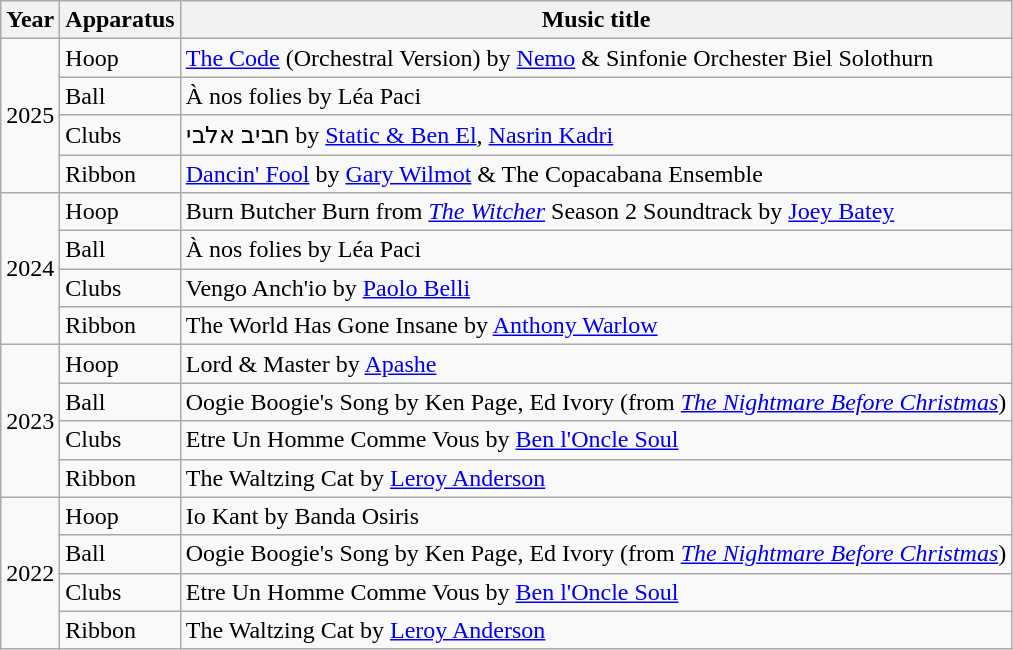<table class="wikitable">
<tr>
<th>Year</th>
<th>Apparatus</th>
<th>Music title</th>
</tr>
<tr>
<td rowspan="4">2025</td>
<td>Hoop</td>
<td><a href='#'>The Code</a> (Orchestral Version) by <a href='#'>Nemo</a> & Sinfonie Orchester Biel Solothurn</td>
</tr>
<tr>
<td>Ball</td>
<td>À nos folies by Léa Paci</td>
</tr>
<tr>
<td>Clubs</td>
<td>חביב אלבי by <a href='#'>Static & Ben El</a>, <a href='#'>Nasrin Kadri</a></td>
</tr>
<tr>
<td>Ribbon</td>
<td><a href='#'>Dancin' Fool</a> by <a href='#'>Gary Wilmot</a> & The Copacabana Ensemble</td>
</tr>
<tr>
<td rowspan="4">2024</td>
<td>Hoop</td>
<td>Burn Butcher Burn from <em><a href='#'>The Witcher</a></em> Season 2 Soundtrack by <a href='#'>Joey Batey</a></td>
</tr>
<tr>
<td>Ball</td>
<td>À nos folies by Léa Paci</td>
</tr>
<tr>
<td>Clubs</td>
<td>Vengo Anch'io by <a href='#'>Paolo Belli</a></td>
</tr>
<tr>
<td>Ribbon</td>
<td>The World Has Gone Insane by <a href='#'>Anthony Warlow</a></td>
</tr>
<tr>
<td rowspan="4">2023</td>
<td>Hoop</td>
<td>Lord & Master by <a href='#'>Apashe</a></td>
</tr>
<tr>
<td>Ball</td>
<td>Oogie Boogie's Song by Ken Page, Ed Ivory (from <em><a href='#'>The Nightmare Before Christmas</a></em>)</td>
</tr>
<tr>
<td>Clubs</td>
<td>Etre Un Homme Comme Vous by <a href='#'>Ben l'Oncle Soul</a></td>
</tr>
<tr>
<td>Ribbon</td>
<td>The Waltzing Cat by <a href='#'>Leroy Anderson</a></td>
</tr>
<tr>
<td rowspan="4">2022</td>
<td>Hoop</td>
<td>Io Kant by Banda Osiris</td>
</tr>
<tr>
<td>Ball</td>
<td>Oogie Boogie's Song by Ken Page, Ed Ivory (from <em><a href='#'>The Nightmare Before Christmas</a></em>)</td>
</tr>
<tr>
<td>Clubs</td>
<td>Etre Un Homme Comme Vous by <a href='#'>Ben l'Oncle Soul</a></td>
</tr>
<tr>
<td>Ribbon</td>
<td>The Waltzing Cat by <a href='#'>Leroy Anderson</a></td>
</tr>
</table>
